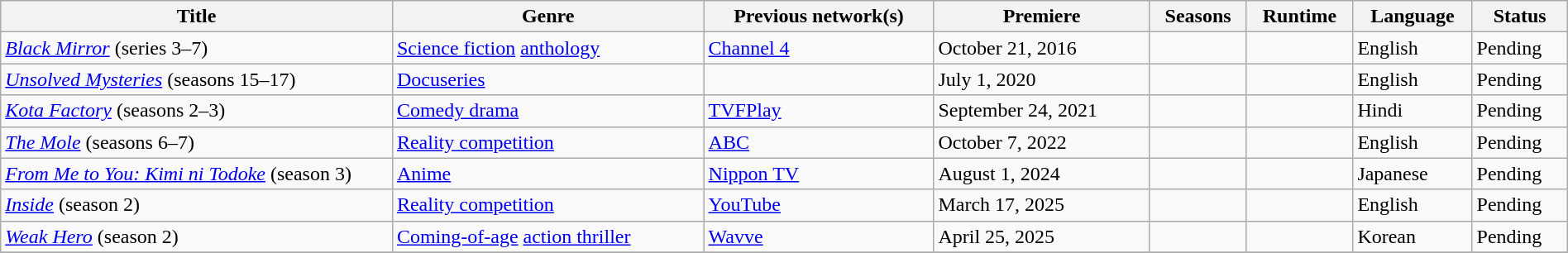<table class="wikitable sortable" style="width:100%;">
<tr>
<th scope="col" style="width:25%;">Title</th>
<th>Genre</th>
<th>Previous network(s)</th>
<th>Premiere</th>
<th>Seasons</th>
<th>Runtime</th>
<th>Language</th>
<th>Status</th>
</tr>
<tr>
<td><em><a href='#'>Black Mirror</a></em> (series 3–7)</td>
<td><a href='#'>Science fiction</a> <a href='#'>anthology</a></td>
<td><a href='#'>Channel 4</a></td>
<td>October 21, 2016</td>
<td></td>
<td></td>
<td>English</td>
<td>Pending</td>
</tr>
<tr>
<td><em><a href='#'>Unsolved Mysteries</a></em> (seasons 15–17)</td>
<td><a href='#'>Docuseries</a></td>
<td></td>
<td>July 1, 2020</td>
<td></td>
<td></td>
<td>English</td>
<td>Pending</td>
</tr>
<tr>
<td><em><a href='#'>Kota Factory</a></em> (seasons 2–3)</td>
<td><a href='#'>Comedy drama</a></td>
<td><a href='#'>TVFPlay</a></td>
<td>September 24, 2021</td>
<td></td>
<td></td>
<td>Hindi</td>
<td>Pending</td>
</tr>
<tr>
<td><em><a href='#'>The Mole</a></em> (seasons 6–7)</td>
<td><a href='#'>Reality competition</a></td>
<td><a href='#'>ABC</a></td>
<td>October 7, 2022</td>
<td></td>
<td></td>
<td>English</td>
<td>Pending</td>
</tr>
<tr>
<td><em><a href='#'>From Me to You: Kimi ni Todoke</a></em> (season 3)</td>
<td><a href='#'>Anime</a></td>
<td><a href='#'>Nippon TV</a></td>
<td>August 1, 2024</td>
<td></td>
<td></td>
<td>Japanese</td>
<td>Pending</td>
</tr>
<tr>
<td><em><a href='#'>Inside</a></em> (season 2)</td>
<td><a href='#'>Reality competition</a></td>
<td><a href='#'>YouTube</a></td>
<td>March 17, 2025</td>
<td></td>
<td></td>
<td>English</td>
<td>Pending</td>
</tr>
<tr>
<td><em><a href='#'>Weak Hero</a></em> (season 2)</td>
<td><a href='#'>Coming-of-age</a> <a href='#'>action thriller</a></td>
<td><a href='#'>Wavve</a></td>
<td>April 25, 2025</td>
<td></td>
<td></td>
<td>Korean</td>
<td>Pending</td>
</tr>
<tr>
</tr>
</table>
